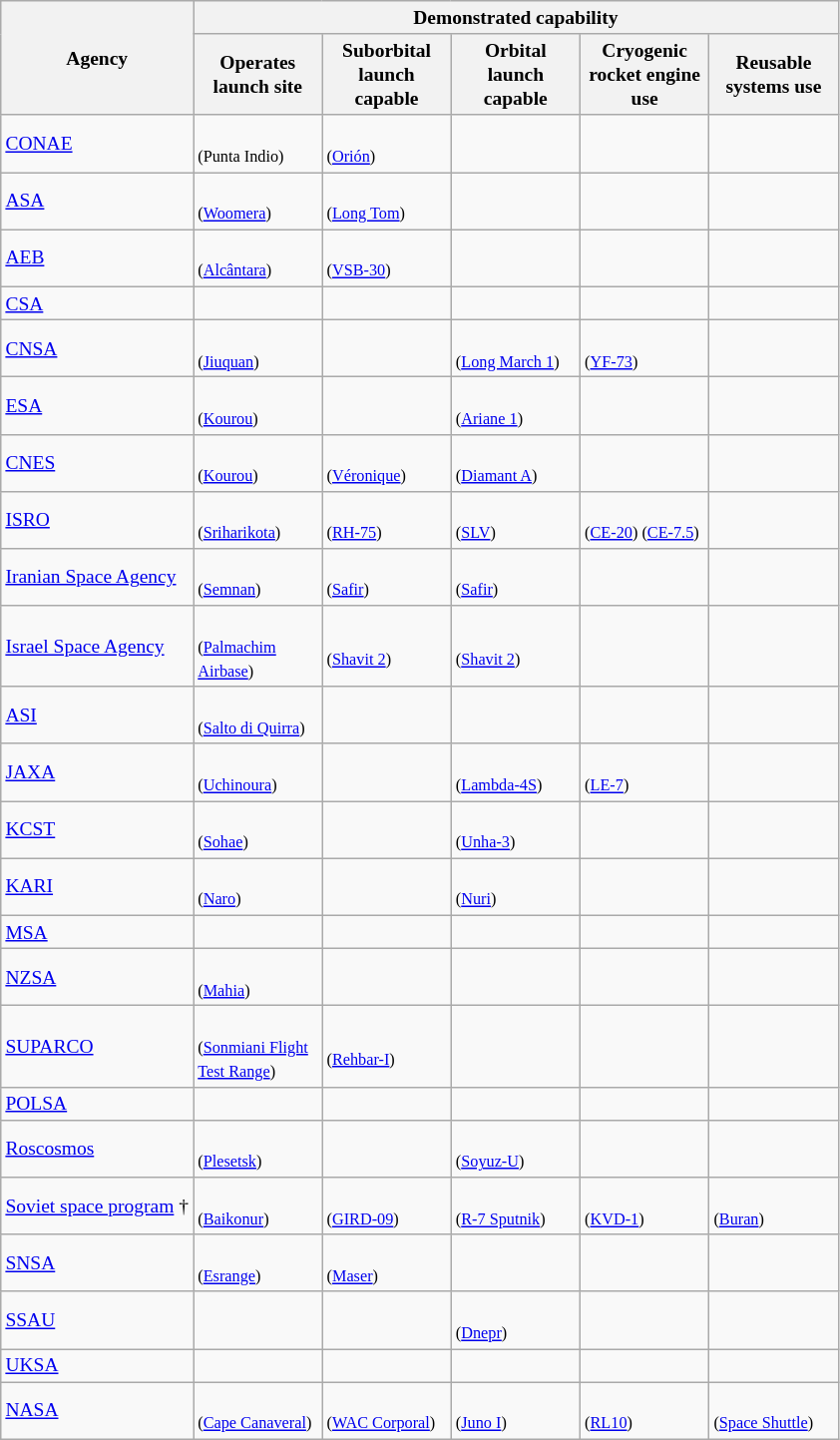<table class="wikitable sortable sort-under-center" style="font-size:small">
<tr>
<th rowspan="2">Agency</th>
<th colspan="5">Demonstrated capability</th>
</tr>
<tr>
<th width=80>Operates launch site</th>
<th width=80>Suborbital launch capable</th>
<th width=80>Orbital launch capable</th>
<th width=80>Cryogenic rocket engine use</th>
<th width=80>Reusable systems use</th>
</tr>
<tr>
<td> <a href='#'>CONAE</a></td>
<td><br><small>(Punta Indio)</small></td>
<td><br><small>(<a href='#'>Orión</a>)</small></td>
<td></td>
<td></td>
<td></td>
</tr>
<tr>
<td> <a href='#'>ASA</a></td>
<td><br><small>(<a href='#'>Woomera</a>)</small></td>
<td><br><small>(<a href='#'>Long Tom</a>)</small></td>
<td></td>
<td></td>
<td></td>
</tr>
<tr>
<td> <a href='#'>AEB</a></td>
<td><br><small>(<a href='#'>Alcântara</a>)</small></td>
<td><br><small>(<a href='#'>VSB-30</a>)</small></td>
<td></td>
<td></td>
<td></td>
</tr>
<tr>
<td> <a href='#'>CSA</a></td>
<td></td>
<td></td>
<td></td>
<td></td>
<td></td>
</tr>
<tr>
<td> <a href='#'>CNSA</a></td>
<td><br><small>(<a href='#'>Jiuquan</a>)</small></td>
<td></td>
<td><br><small>(<a href='#'>Long March 1</a>)</small></td>
<td><br><small>(<a href='#'>YF-73</a>)</small></td>
<td></td>
</tr>
<tr>
<td> <a href='#'>ESA</a></td>
<td><br><small>(<a href='#'>Kourou</a>)</small></td>
<td></td>
<td><br><small>(<a href='#'>Ariane 1</a>)</small></td>
<td></td>
<td></td>
</tr>
<tr>
<td> <a href='#'>CNES</a></td>
<td><br><small>(<a href='#'>Kourou</a>)</small></td>
<td><br><small>(<a href='#'>Véronique</a>)</small></td>
<td><br><small>(<a href='#'>Diamant A</a>)</small></td>
<td></td>
<td></td>
</tr>
<tr>
<td> <a href='#'>ISRO</a></td>
<td><br><small>(<a href='#'>Sriharikota</a>)</small></td>
<td><br><small>(<a href='#'>RH-75</a>)</small></td>
<td><br><small>(<a href='#'>SLV</a>)</small></td>
<td><br><small>(<a href='#'>CE-20</a>) (<a href='#'>CE-7.5</a>)</small></td>
<td></td>
</tr>
<tr>
<td> <a href='#'>Iranian Space Agency</a></td>
<td><br><small>(<a href='#'>Semnan</a>)</small></td>
<td><br><small>(<a href='#'>Safir</a>)</small></td>
<td><br><small>(<a href='#'>Safir</a>)</small></td>
<td></td>
<td></td>
</tr>
<tr>
<td> <a href='#'>Israel Space Agency</a></td>
<td><br><small>(<a href='#'>Palmachim Airbase</a>)</small></td>
<td><br><small>(<a href='#'>Shavit 2</a>)</small></td>
<td><br><small>(<a href='#'>Shavit 2</a>)</small></td>
<td></td>
<td></td>
</tr>
<tr>
<td> <a href='#'>ASI</a></td>
<td><br><small>(<a href='#'>Salto di Quirra</a>)</small></td>
<td></td>
<td></td>
<td></td>
<td></td>
</tr>
<tr>
<td> <a href='#'>JAXA</a></td>
<td><br><small>(<a href='#'>Uchinoura</a>)</small></td>
<td></td>
<td><br><small>(<a href='#'>Lambda-4S</a>)</small></td>
<td><br><small>(<a href='#'>LE-7</a>)</small></td>
<td></td>
</tr>
<tr>
<td> <a href='#'>KCST</a></td>
<td><br><small>(<a href='#'>Sohae</a>)</small></td>
<td></td>
<td><br><small>(<a href='#'>Unha-3</a>)</small></td>
<td></td>
<td></td>
</tr>
<tr>
<td> <a href='#'>KARI</a></td>
<td><br><small>(<a href='#'>Naro</a>)</small></td>
<td></td>
<td><br><small>(<a href='#'>Nuri</a>)</small></td>
<td></td>
<td></td>
</tr>
<tr>
<td> <a href='#'>MSA</a></td>
<td></td>
<td></td>
<td></td>
<td></td>
<td></td>
</tr>
<tr>
<td> <a href='#'>NZSA</a></td>
<td><br><small>(<a href='#'>Mahia</a>)</small></td>
<td></td>
<td></td>
<td></td>
<td></td>
</tr>
<tr>
<td> <a href='#'>SUPARCO</a></td>
<td><br><small>(<a href='#'>Sonmiani Flight Test Range</a>)</small></td>
<td><br><small>(<a href='#'>Rehbar-I</a>)</small></td>
<td></td>
<td></td>
<td></td>
</tr>
<tr>
<td> <a href='#'>POLSA</a></td>
<td></td>
<td></td>
<td></td>
<td></td>
<td></td>
</tr>
<tr>
<td> <a href='#'>Roscosmos</a></td>
<td><br><small>(<a href='#'>Plesetsk</a>)</small></td>
<td></td>
<td><br><small>(<a href='#'>Soyuz-U</a>)</small></td>
<td></td>
<td></td>
</tr>
<tr>
<td> <a href='#'>Soviet space program</a> †</td>
<td><br><small>(<a href='#'>Baikonur</a>)</small></td>
<td><br><small>(<a href='#'>GIRD-09</a>)</small></td>
<td><br><small>(<a href='#'>R-7 Sputnik</a>)</small></td>
<td><br><small>(<a href='#'>KVD-1</a>)</small></td>
<td><br><small>(<a href='#'>Buran</a>)</small></td>
</tr>
<tr>
<td> <a href='#'>SNSA</a></td>
<td><br><small>(<a href='#'>Esrange</a>)</small></td>
<td><br><small>(<a href='#'>Maser</a>)</small></td>
<td></td>
<td></td>
<td></td>
</tr>
<tr>
<td> <a href='#'>SSAU</a></td>
<td></td>
<td></td>
<td><br><small>(<a href='#'>Dnepr</a>)</small></td>
<td></td>
<td></td>
</tr>
<tr>
<td> <a href='#'>UKSA</a></td>
<td></td>
<td></td>
<td></td>
<td></td>
<td></td>
</tr>
<tr>
<td> <a href='#'>NASA</a></td>
<td><br><small>(<a href='#'>Cape Canaveral</a>)</small></td>
<td><br><small>(<a href='#'>WAC Corporal</a>)</small></td>
<td><br><small>(<a href='#'>Juno I</a>)</small></td>
<td><br><small>(<a href='#'>RL10</a>)</small></td>
<td><br><small>(<a href='#'>Space Shuttle</a>)</small></td>
</tr>
</table>
